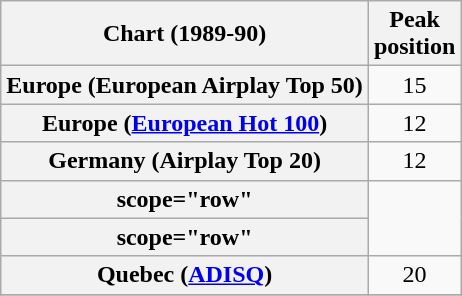<table class="wikitable sortable plainrowheaders">
<tr>
<th>Chart (1989-90)</th>
<th>Peak<br>position</th>
</tr>
<tr>
<th scope="row">Europe (European Airplay Top 50)</th>
<td align="center">15</td>
</tr>
<tr>
<th scope="row">Europe (<a href='#'>European Hot 100</a>)</th>
<td align="center">12</td>
</tr>
<tr>
<th scope="row">Germany (Airplay Top 20)</th>
<td align="center">12</td>
</tr>
<tr>
<th>scope="row"</th>
</tr>
<tr>
<th>scope="row"</th>
</tr>
<tr>
<th scope="row">Quebec (<a href='#'>ADISQ</a>)</th>
<td align="center">20</td>
</tr>
<tr>
</tr>
</table>
